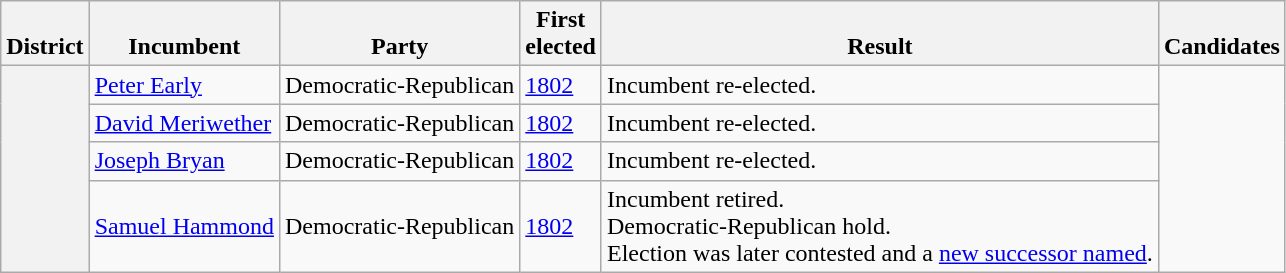<table class=wikitable>
<tr valign=bottom>
<th>District</th>
<th>Incumbent</th>
<th>Party</th>
<th>First<br>elected</th>
<th>Result</th>
<th>Candidates</th>
</tr>
<tr>
<th rowspan=4><br></th>
<td><a href='#'>Peter Early</a></td>
<td>Democratic-Republican</td>
<td><a href='#'>1802</a></td>
<td>Incumbent re-elected.</td>
<td rowspan=4 nowrap></td>
</tr>
<tr>
<td><a href='#'>David Meriwether</a></td>
<td>Democratic-Republican</td>
<td><a href='#'>1802</a></td>
<td>Incumbent re-elected.</td>
</tr>
<tr>
<td><a href='#'>Joseph Bryan</a></td>
<td>Democratic-Republican</td>
<td><a href='#'>1802</a></td>
<td>Incumbent re-elected.</td>
</tr>
<tr>
<td><a href='#'>Samuel Hammond</a></td>
<td>Democratic-Republican</td>
<td><a href='#'>1802</a></td>
<td>Incumbent retired.<br>Democratic-Republican hold.<br>Election was later contested and a <a href='#'>new successor named</a>.</td>
</tr>
</table>
